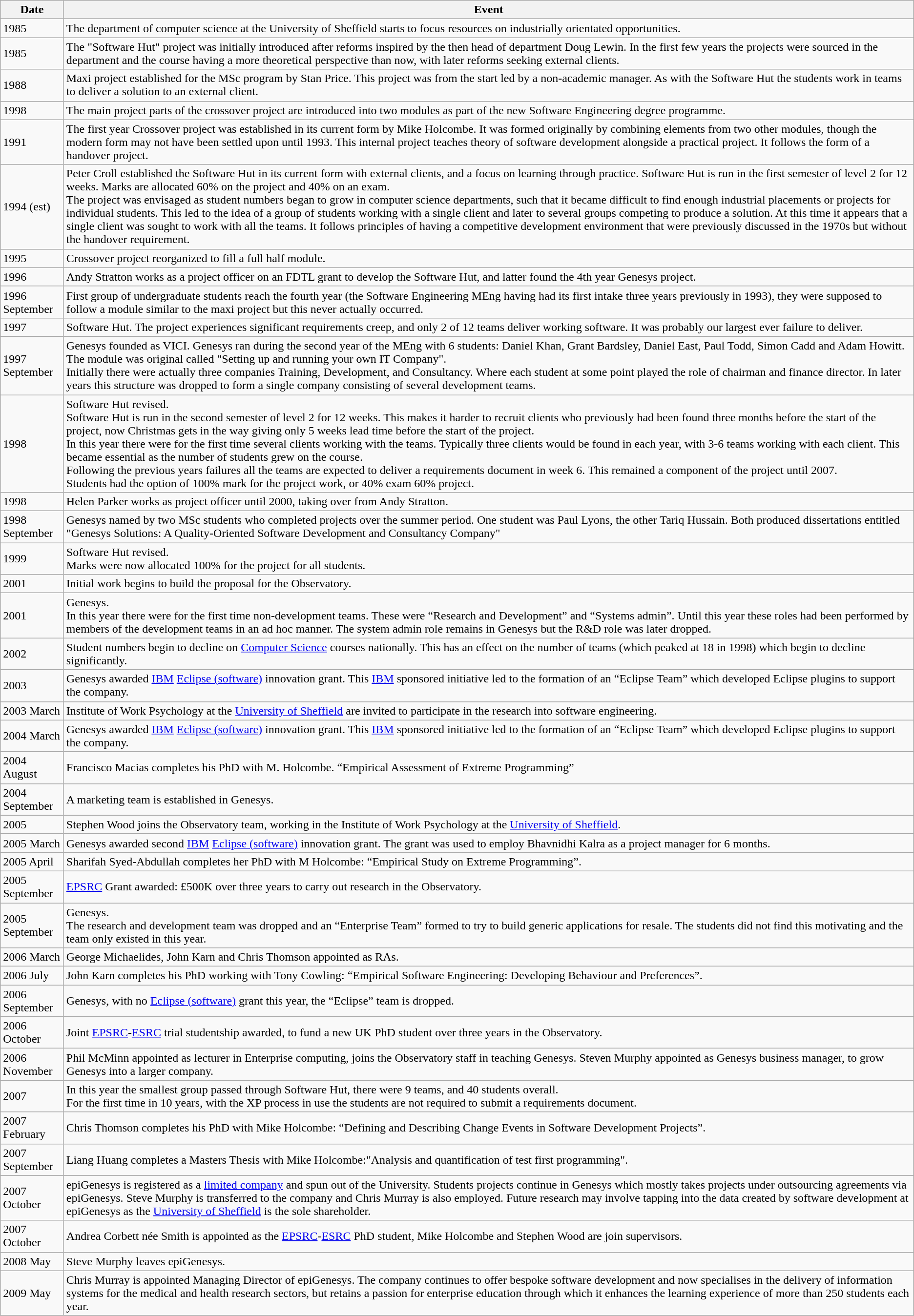<table class="wikitable sortable">
<tr>
<th>Date</th>
<th class="unsortable">Event</th>
</tr>
<tr valign="top">
<td>1985</td>
<td>The department of computer science at the University of Sheffield starts to focus resources on industrially orientated opportunities.</td>
</tr>
<tr>
<td>1985</td>
<td>The "Software Hut" project was initially introduced after reforms inspired by the then head of department Doug Lewin. In the first few years the projects were sourced in the department and the course having a more theoretical perspective than now, with later reforms seeking external clients.</td>
</tr>
<tr>
<td>1988</td>
<td>Maxi project established for the MSc program by Stan Price. This project was from the start led by a non-academic manager. As with the Software Hut the students work in teams to deliver a solution to an external client.</td>
</tr>
<tr>
<td>1998</td>
<td>The main project parts of the crossover project are introduced into two modules as part of the new Software Engineering degree programme.</td>
</tr>
<tr>
<td>1991</td>
<td>The first year Crossover project was established in its current form by Mike Holcombe.  It was formed originally by combining elements from two other modules, though the modern form may not have been settled upon until 1993. This internal project teaches theory of software development alongside a practical project. It follows the form of a handover project.</td>
</tr>
<tr>
<td>1994 (est)</td>
<td>Peter Croll established the Software Hut in its current form with external clients, and a focus on learning through practice. Software Hut is run in the first semester of level 2 for 12 weeks. Marks are allocated 60% on the project and 40% on an exam.<br>The project was envisaged as student numbers began to grow in computer science departments, such that it became difficult to find enough industrial placements or projects for individual students. This led to the idea of a group of students working with a single client and later to several groups competing to produce a solution. At this time it appears that a single client was sought to work with all the teams. It follows principles of having a competitive development environment that were previously discussed in the 1970s but without the handover requirement.</td>
</tr>
<tr>
<td>1995</td>
<td>Crossover project reorganized to fill a full half module.</td>
</tr>
<tr>
<td>1996</td>
<td>Andy Stratton works as a project officer on an FDTL grant to develop the Software Hut, and latter found the 4th year Genesys project.</td>
</tr>
<tr>
<td>1996 September</td>
<td>First group of undergraduate students reach the fourth year (the Software Engineering MEng having had its first intake three years previously in 1993), they were supposed to follow a module similar to the maxi project but this never actually occurred.</td>
</tr>
<tr>
<td>1997</td>
<td>Software Hut. The project experiences significant requirements creep, and only 2 of 12 teams deliver working software. It was probably our largest ever failure to deliver.</td>
</tr>
<tr>
<td>1997 September</td>
<td>Genesys founded as VICI. Genesys ran during the second year of the MEng with 6 students: Daniel Khan, Grant Bardsley, Daniel East, Paul Todd, Simon Cadd and Adam Howitt. The module was original called "Setting up and running your own IT Company".<br>Initially there were actually three companies Training, Development, and Consultancy. Where each student at some point played the role of chairman and finance director. In later years this structure was dropped to form a single company consisting of several development teams.</td>
</tr>
<tr>
<td>1998</td>
<td>Software Hut revised.<br>Software Hut is run in the second semester of level 2 for 12 weeks. This makes it harder to recruit clients  who previously had been found three months before the start of the project, now Christmas gets in the way giving only 5 weeks lead time before the start of the project.<br>In this year there were for the first time several clients working with the teams. Typically three clients would be found in each year, with 3-6 teams working with each client. This became essential as the number of students grew on the course.<br>Following the previous years failures all the teams are expected to deliver a requirements document in week 6. This remained a component of the project until 2007.<br>Students had the option of 100% mark for the project work, or 40% exam 60% project.</td>
</tr>
<tr>
<td>1998</td>
<td>Helen Parker works as project officer until 2000, taking over from Andy Stratton.</td>
</tr>
<tr>
<td>1998 September</td>
<td>Genesys named by two MSc students who completed projects over the summer period. One student was Paul Lyons, the other Tariq Hussain. Both produced dissertations entitled "Genesys Solutions: A Quality-Oriented Software Development and Consultancy Company"</td>
</tr>
<tr>
<td>1999</td>
<td>Software Hut revised.<br>Marks were now allocated 100% for the project for all students.
<br></td>
</tr>
<tr>
<td>2001</td>
<td>Initial work begins to build the proposal for the Observatory.</td>
</tr>
<tr>
<td>2001</td>
<td>Genesys.<br>In this year there were for the first time non-development teams. These were “Research and Development” and “Systems admin”. Until this year these roles had been performed by members of the development teams in an ad hoc manner. The system admin role remains in Genesys but the R&D role was later dropped.</td>
</tr>
<tr>
<td>2002</td>
<td>Student numbers begin to decline on <a href='#'>Computer Science</a> courses nationally. This has an effect on the number of teams (which peaked at 18 in 1998) which begin to decline significantly.</td>
</tr>
<tr>
<td>2003</td>
<td>Genesys awarded <a href='#'>IBM</a> <a href='#'>Eclipse (software)</a> innovation grant. This <a href='#'>IBM</a> sponsored initiative led to the formation of an “Eclipse Team” which developed Eclipse plugins to support the company.</td>
</tr>
<tr>
<td>2003 March</td>
<td>Institute of Work Psychology at the <a href='#'>University of Sheffield</a> are invited to participate in the research into software engineering.</td>
</tr>
<tr>
<td>2004 March</td>
<td>Genesys awarded <a href='#'>IBM</a> <a href='#'>Eclipse (software)</a> innovation grant. This <a href='#'>IBM</a> sponsored initiative led to the formation of an “Eclipse Team” which developed Eclipse plugins to support the company.</td>
</tr>
<tr>
<td>2004 August</td>
<td>Francisco Macias completes his PhD with M. Holcombe. “Empirical Assessment of Extreme Programming”</td>
</tr>
<tr>
<td>2004 September</td>
<td>A marketing team is established in Genesys.</td>
</tr>
<tr>
<td>2005</td>
<td>Stephen Wood joins the Observatory team, working in the Institute of Work Psychology at the <a href='#'>University of Sheffield</a>.</td>
</tr>
<tr>
<td>2005 March</td>
<td>Genesys awarded second <a href='#'>IBM</a> <a href='#'>Eclipse (software)</a> innovation grant. The grant was used to employ Bhavnidhi Kalra as a project manager for 6 months.</td>
</tr>
<tr>
<td>2005 April</td>
<td>Sharifah Syed-Abdullah completes her PhD with M Holcombe: “Empirical Study on Extreme Programming”.</td>
</tr>
<tr>
<td>2005 September</td>
<td><a href='#'>EPSRC</a> Grant awarded: £500K over three years to carry out research in the Observatory.</td>
</tr>
<tr>
<td>2005 September</td>
<td>Genesys.<br>The research and development team was dropped and an “Enterprise Team” formed to try to build generic applications for resale. The students did not find this motivating and the team only existed in this year.</td>
</tr>
<tr>
<td>2006 March</td>
<td>George Michaelides, John Karn and Chris Thomson appointed as RAs.</td>
</tr>
<tr>
<td>2006 July</td>
<td>John Karn completes his PhD working with Tony Cowling: “Empirical Software Engineering: Developing Behaviour and Preferences”.</td>
</tr>
<tr>
<td>2006 September</td>
<td>Genesys, with no <a href='#'>Eclipse (software)</a> grant this year, the “Eclipse” team is dropped.</td>
</tr>
<tr>
<td>2006 October</td>
<td>Joint <a href='#'>EPSRC</a>-<a href='#'>ESRC</a> trial studentship awarded, to fund a new UK PhD student over three years in the Observatory.</td>
</tr>
<tr>
<td>2006 November</td>
<td>Phil McMinn appointed as lecturer in Enterprise computing, joins the Observatory staff in teaching Genesys. Steven Murphy appointed as Genesys business manager, to grow Genesys into a larger company.</td>
</tr>
<tr>
<td>2007</td>
<td>In this year the smallest group passed through Software Hut, there were 9 teams, and 40 students overall.<br>For the first time in 10 years, with the XP process in use the students are not required to submit a requirements document.</td>
</tr>
<tr>
<td>2007 February</td>
<td>Chris Thomson completes his PhD with Mike Holcombe: “Defining and Describing Change Events in Software Development Projects”.</td>
</tr>
<tr>
<td>2007 September</td>
<td>Liang Huang completes a Masters Thesis with Mike Holcombe:"Analysis and quantification of test first programming".</td>
</tr>
<tr>
<td>2007 October</td>
<td>epiGenesys is registered as a <a href='#'>limited company</a> and spun out of the University. Students projects continue in Genesys which mostly takes projects under outsourcing agreements via epiGenesys. Steve Murphy is transferred to the company and Chris Murray is also employed. Future research may involve tapping into the data created by software development at epiGenesys as the <a href='#'>University of Sheffield</a> is the sole shareholder.</td>
</tr>
<tr>
<td>2007 October</td>
<td>Andrea Corbett née Smith is appointed as the <a href='#'>EPSRC</a>-<a href='#'>ESRC</a> PhD student, Mike Holcombe and Stephen Wood are join supervisors.</td>
</tr>
<tr>
<td>2008 May</td>
<td>Steve Murphy leaves epiGenesys.</td>
</tr>
<tr>
<td>2009 May</td>
<td>Chris Murray is appointed Managing Director of epiGenesys. The company continues to offer bespoke software development and now specialises in the delivery of information systems for the medical and health research sectors, but retains a passion for enterprise education through which it enhances the learning experience of more than 250 students each year.</td>
</tr>
</table>
